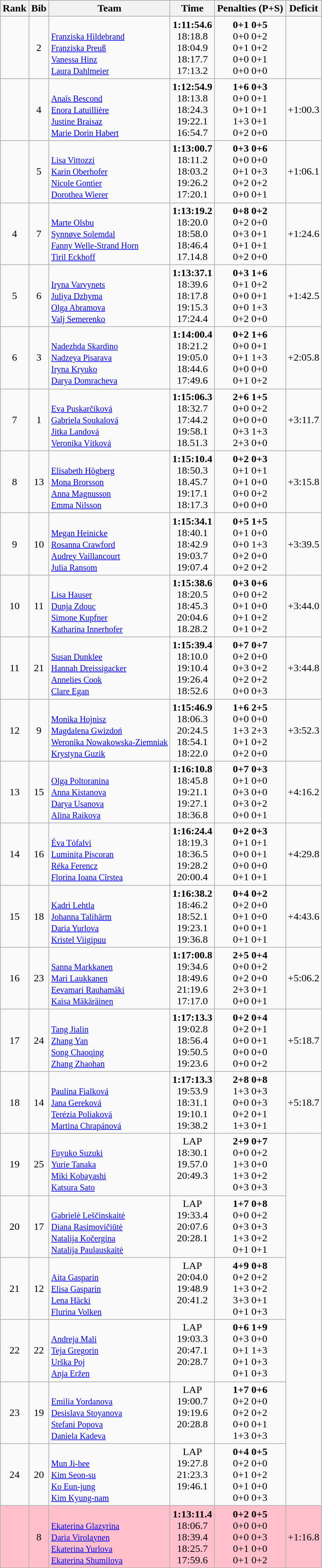<table class="wikitable sortable" style="text-align:center">
<tr>
<th data-sort-type=number>Rank</th>
<th>Bib</th>
<th>Team</th>
<th>Time</th>
<th>Penalties (P+S)</th>
<th>Deficit</th>
</tr>
<tr>
<td></td>
<td>2</td>
<td align=left><br><small><a href='#'>Franziska Hildebrand</a><br><a href='#'>Franziska Preuß</a><br><a href='#'>Vanessa Hinz</a><br><a href='#'>Laura Dahlmeier</a></small></td>
<td><strong>1:11:54.6</strong><br>18:18.8<br>18:04.9<br>18:17.7<br>17:13.2</td>
<td><strong>0+1 0+5</strong><br>0+0 0+2<br>0+1 0+2<br>0+0 0+1<br>0+0 0+0</td>
<td></td>
</tr>
<tr>
<td></td>
<td>4</td>
<td align=left><br><small><a href='#'>Anaïs Bescond</a><br><a href='#'>Enora Latuillière</a><br><a href='#'>Justine Braisaz</a><br><a href='#'>Marie Dorin Habert</a></small></td>
<td><strong>1:12:54.9</strong><br>18:13.8<br>18:24.3<br>19:22.1<br>16:54.7</td>
<td><strong>1+6 0+3</strong><br>0+0 0+1<br>0+1 0+1<br>1+3 0+1<br>0+2 0+0</td>
<td>+1:00.3</td>
</tr>
<tr>
<td></td>
<td>5</td>
<td align=left><br><small><a href='#'>Lisa Vittozzi</a><br><a href='#'>Karin Oberhofer</a><br><a href='#'>Nicole Gontier</a><br><a href='#'>Dorothea Wierer</a></small></td>
<td><strong>1:13:00.7</strong><br>18:11.2<br>18:03.2<br>19:26.2<br>17:20.1</td>
<td><strong>0+3 0+6</strong><br>0+0 0+0<br>0+1 0+3<br>0+2 0+2<br>0+0 0+1</td>
<td>+1:06.1</td>
</tr>
<tr>
<td>4</td>
<td>7</td>
<td align=left><br><small><a href='#'>Marte Olsbu</a><br><a href='#'>Synnøve Solemdal</a><br><a href='#'>Fanny Welle-Strand Horn</a><br><a href='#'>Tiril Eckhoff</a></small></td>
<td><strong>1:13:19.2</strong><br>18:20.0<br>18:58.0<br>18:46.4<br>17.14.8</td>
<td><strong>0+8 0+2</strong><br>0+2 0+0<br>0+3 0+1<br>0+1 0+1<br>0+2 0+0</td>
<td>+1:24.6</td>
</tr>
<tr>
<td>5</td>
<td>6</td>
<td align=left><br><small><a href='#'>Iryna Varvynets</a><br><a href='#'>Juliya Dzhyma</a><br><a href='#'>Olga Abramova</a><br><a href='#'>Valj Semerenko</a></small></td>
<td><strong>1:13:37.1</strong><br>18:39.6<br>18:17.8<br>19:15.3<br>17:24.4</td>
<td><strong>0+3 1+6</strong><br>0+1 0+2<br>0+0 0+1<br>0+0 1+3<br>0+2 0+0</td>
<td>+1:42.5</td>
</tr>
<tr>
<td>6</td>
<td>3</td>
<td align=left><br><small><a href='#'>Nadezhda Skardino</a><br><a href='#'>Nadzeya Pisarava</a><br><a href='#'>Iryna Kryuko</a><br><a href='#'>Darya Domracheva</a></small></td>
<td><strong>1:14:00.4</strong><br>18:21.2<br>19:05.0<br>18:44.6<br>17:49.6</td>
<td><strong>0+2 1+6</strong><br>0+0 0+1<br>0+1 1+3<br>0+0 0+0<br>0+1 0+2</td>
<td>+2:05.8</td>
</tr>
<tr>
<td>7</td>
<td>1</td>
<td align=left><br><small><a href='#'>Eva Puskarčíková</a><br><a href='#'>Gabriela Soukalová</a><br><a href='#'>Jitka Landová</a><br><a href='#'>Veronika Vítková</a></small></td>
<td><strong>1:15:06.3</strong><br>18:32.7<br>17:44.2<br>19:58.1<br>18.51.3</td>
<td><strong>2+6 1+5</strong><br>0+0 0+2<br>0+0 0+0<br>0+3 1+3<br>2+3 0+0</td>
<td>+3:11.7</td>
</tr>
<tr>
<td>8</td>
<td>13</td>
<td align=left><br><small><a href='#'>Elisabeth Högberg</a><br><a href='#'>Mona Brorsson</a><br><a href='#'>Anna Magnusson</a><br><a href='#'>Emma Nilsson</a></small></td>
<td><strong>1:15:10.4</strong><br>18:50.3<br>18.45.7<br>19:17.1<br>18:17.3</td>
<td><strong>0+2 0+3</strong><br>0+1 0+1<br>0+1 0+0<br>0+0 0+2<br>0+0 0+0</td>
<td>+3:15.8</td>
</tr>
<tr>
<td>9</td>
<td>10</td>
<td align=left><br><small><a href='#'>Megan Heinicke</a><br><a href='#'>Rosanna Crawford</a><br><a href='#'>Audrey Vaillancourt</a><br><a href='#'>Julia Ransom</a></small></td>
<td><strong>1:15:34.1</strong><br>18:40.1<br>18:42.9<br>19:03.7<br>19:07.4</td>
<td><strong>0+5 1+5</strong><br>0+1 0+0<br>0+0 1+3<br>0+2 0+0<br>0+2 0+2</td>
<td>+3:39.5</td>
</tr>
<tr>
<td>10</td>
<td>11</td>
<td align=left><br><small><a href='#'>Lisa Hauser</a><br><a href='#'>Dunja Zdouc</a><br><a href='#'>Simone Kupfner</a><br><a href='#'>Katharina Innerhofer</a></small></td>
<td><strong>1:15:38.6</strong><br>18:20.5<br>18:45.3<br>20:04.6<br>18.28.2</td>
<td><strong>0+3 0+6</strong><br>0+0 0+2<br>0+1 0+0<br>0+1 0+2<br>0+1 0+2</td>
<td>+3:44.0</td>
</tr>
<tr>
<td>11</td>
<td>21</td>
<td align=left><br><small><a href='#'>Susan Dunklee</a><br><a href='#'>Hannah Dreissigacker</a><br><a href='#'>Annelies Cook</a><br><a href='#'>Clare Egan</a></small></td>
<td><strong>1:15:39.4</strong><br>18:10.0<br>19:10.4<br>19:26.4<br>18:52.6</td>
<td><strong>0+7 0+7</strong><br>0+2 0+0<br>0+3 0+2<br>0+2 0+2<br>0+0 0+3</td>
<td>+3:44.8</td>
</tr>
<tr>
<td>12</td>
<td>9</td>
<td align=left><br><small><a href='#'>Monika Hojnisz</a><br><a href='#'>Magdalena Gwizdoń</a><br><a href='#'>Weronika Nowakowska-Ziemniak</a><br><a href='#'>Krystyna Guzik</a></small></td>
<td><strong>1:15:46.9</strong><br>18:06.3<br>20:24.5<br>18:54.1<br>18:22.0</td>
<td><strong>1+6 2+5</strong><br>0+0 0+0<br>1+3 2+3<br>0+1 0+2<br>0+2 0+0</td>
<td>+3:52.3</td>
</tr>
<tr>
<td>13</td>
<td>15</td>
<td align=left><br><small><a href='#'>Olga Poltoranina</a><br><a href='#'>Anna Kistanova</a><br><a href='#'>Darya Usanova</a><br><a href='#'>Alina Raikova</a></small></td>
<td><strong>1:16:10.8</strong><br>18:45.8<br>19:21.1<br>19:27.1<br>18:36.8</td>
<td><strong>0+7 0+3</strong><br>0+1 0+0<br>0+3 0+0<br>0+3 0+2 <br>0+0 0+1</td>
<td>+4:16.2</td>
</tr>
<tr>
<td>14</td>
<td>16</td>
<td align=left><br><small><a href='#'>Éva Tófalvi</a><br><a href='#'>Luminița Pișcoran</a><br><a href='#'>Réka Ferencz</a><br><a href='#'>Florina Ioana Cîrstea</a></small></td>
<td><strong>1:16:24.4</strong><br>18:19.3<br>18:36.5<br>19:28.2<br>20:00.4</td>
<td><strong>0+2 0+3</strong><br>0+1 0+1<br>0+0 0+1<br>0+0 0+0<br>0+1 0+1</td>
<td>+4:29.8</td>
</tr>
<tr>
<td>15</td>
<td>18</td>
<td align=left><br><small><a href='#'>Kadri Lehtla</a><br><a href='#'>Johanna Talihärm</a><br><a href='#'>Daria Yurlova</a><br><a href='#'>Kristel Viigipuu</a></small></td>
<td><strong>1:16:38.2</strong><br>18:46.2<br>18:52.1<br>19:23.1<br>19:36.8</td>
<td><strong>0+4 0+2</strong><br>0+2 0+0<br>0+1 0+0<br>0+0 0+1<br>0+1 0+1</td>
<td>+4:43.6</td>
</tr>
<tr>
<td>16</td>
<td>23</td>
<td align=left><br><small><a href='#'>Sanna Markkanen</a><br><a href='#'>Mari Laukkanen</a><br><a href='#'>Eevamari Rauhamäki</a><br><a href='#'>Kaisa Mäkäräinen</a></small></td>
<td><strong>1:17:00.8</strong><br>19:34.6<br>18:49.6<br>21:19.6<br>17:17.0</td>
<td><strong>2+5 0+4</strong><br>0+0 0+2<br>0+2 0+0<br>2+3 0+1<br>0+0 0+1</td>
<td>+5:06.2</td>
</tr>
<tr>
<td>17</td>
<td>24</td>
<td align=left><br><small><a href='#'>Tang Jialin</a><br><a href='#'>Zhang Yan</a><br><a href='#'>Song Chaoqing</a><br><a href='#'>Zhang Zhaohan</a></small></td>
<td><strong>1:17:13.3</strong><br>19:02.8<br>18:56.4<br>19:50.5<br>19:23.6</td>
<td><strong>0+2 0+4</strong><br>0+2 0+1<br>0+0 0+1<br>0+0 0+0<br>0+0 0+2</td>
<td>+5:18.7</td>
</tr>
<tr>
<td>18</td>
<td>14</td>
<td align=left><br><small><a href='#'>Paulína Fialková</a><br><a href='#'>Jana Gereková</a><br><a href='#'>Terézia Poliaková</a><br><a href='#'>Martina Chrapánová</a></small></td>
<td><strong>1:17:13.3</strong><br>19:53.9<br>18:31.1<br>19:10.1<br>19:38.2</td>
<td><strong>2+8 0+8</strong><br>1+3 0+3<br>0+0 0+3<br>0+2 0+1<br>1+3 0+1</td>
<td>+5:18.7</td>
</tr>
<tr>
<td>19</td>
<td>25</td>
<td align=left><br><small><a href='#'>Fuyuko Suzuki</a><br><a href='#'>Yurie Tanaka</a><br><a href='#'>Miki Kobayashi</a><br><a href='#'>Katsura Sato</a></small></td>
<td>LAP<br>18:30.1<br>19.57.0<br>20:49.3<br><br></td>
<td><strong>2+9 0+7</strong><br>0+0 0+2<br>1+3 0+0<br>1+3 0+2<br>0+3 0+3</td>
<td rowspan=6></td>
</tr>
<tr>
<td>20</td>
<td>17</td>
<td align=left><br><small><a href='#'>Gabrielė Leščinskaitė</a><br><a href='#'>Diana Rasimovičiūtė</a><br><a href='#'>Natalija Kočergina</a><br><a href='#'>Natalija Paulauskaitė</a></small></td>
<td>LAP<br>19:33.4<br>20:07.6<br>20:28.1<br><br></td>
<td><strong>1+7 0+8</strong><br>0+0 0+2<br>0+3 0+3<br>1+3 0+2<br>0+1 0+1</td>
</tr>
<tr>
<td>21</td>
<td>12</td>
<td align=left><br><small><a href='#'>Aita Gasparin</a><br><a href='#'>Elisa Gasparin</a><br><a href='#'>Lena Häcki</a><br><a href='#'>Flurina Volken</a></small></td>
<td>LAP<br>20:04.0<br>19:48.9<br>20:41.2<br><br></td>
<td><strong>4+9 0+8</strong><br>0+2 0+2<br>1+3 0+2<br>3+3 0+1<br>0+1 0+3</td>
</tr>
<tr>
<td>22</td>
<td>22</td>
<td align=left><br><small><a href='#'>Andreja Mali</a><br><a href='#'>Teja Gregorin</a><br><a href='#'>Urška Poj</a><br><a href='#'>Anja Eržen</a></small></td>
<td>LAP<br>19:03.3<br>20:47.1<br>20:28.7<br><br></td>
<td><strong>0+6 1+9</strong><br>0+3 0+0<br>0+1 1+3<br>0+1 0+3<br>0+1 0+3</td>
</tr>
<tr>
<td>23</td>
<td>19</td>
<td align=left><br><small><a href='#'>Emilia Yordanova</a><br><a href='#'>Desislava Stoyanova</a><br><a href='#'>Stefani Popova</a><br><a href='#'>Daniela Kadeva</a></small></td>
<td>LAP<br>19:00.7<br>19:19.6<br>20:28.8<br><br></td>
<td><strong>1+7 0+6</strong><br>0+2 0+0<br>0+2 0+2<br>0+0 0+1<br>1+3 0+3</td>
</tr>
<tr>
<td>24</td>
<td>20</td>
<td align=left><br><small><a href='#'>Mun Ji-hee</a><br><a href='#'>Kim Seon-su</a><br><a href='#'>Ko Eun-jung</a><br><a href='#'>Kim Kyung-nam</a></small></td>
<td>LAP<br>19:27.8<br>21:23.3<br>19:46.1<br><br></td>
<td><strong>0+4 0+5</strong><br>0+2 0+0<br>0+1 0+2<br>0+1 0+0<br>0+0 0+3</td>
</tr>
<tr bgcolor=pink>
<td></td>
<td>8</td>
<td align=left><br><small><a href='#'>Ekaterina Glazyrina</a><br><a href='#'>Daria Virolaynen</a><br><a href='#'>Ekaterina Yurlova</a><br><a href='#'>Ekaterina Shumilova</a></small></td>
<td><strong>1:13:11.4</strong><br>18:06.7<br>18:39.4<br>18:25.7<br>17:59.6</td>
<td><strong>0+2 0+5</strong><br>0+0 0+0<br>0+0 0+3<br>0+1 0+0<br>0+1 0+2</td>
<td>+1:16.8</td>
</tr>
</table>
